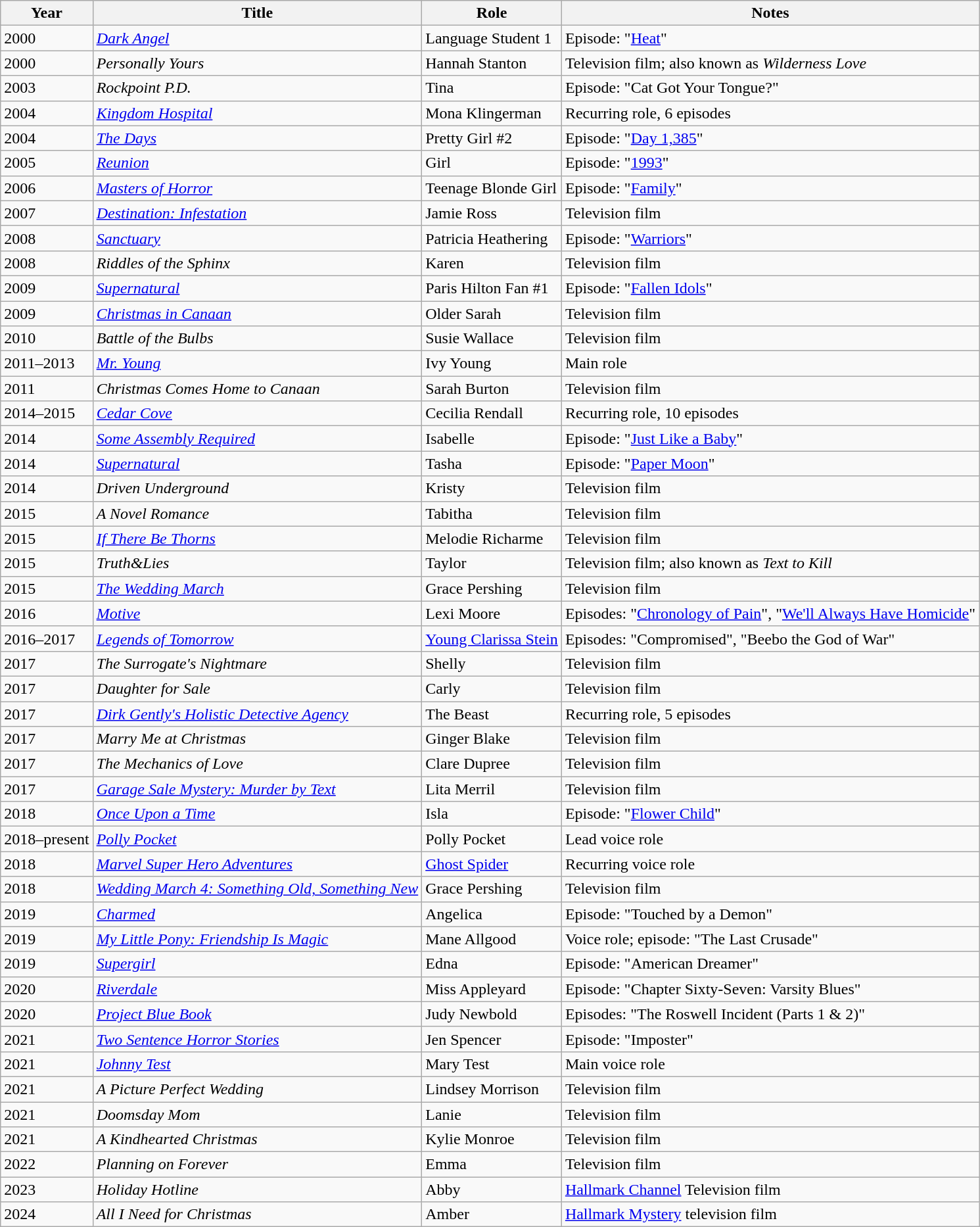<table class="wikitable sortable">
<tr>
<th>Year</th>
<th>Title</th>
<th>Role</th>
<th class="unsortable">Notes</th>
</tr>
<tr>
<td>2000</td>
<td><em><a href='#'>Dark Angel</a></em></td>
<td>Language Student 1</td>
<td>Episode: "<a href='#'>Heat</a>"</td>
</tr>
<tr>
<td>2000</td>
<td><em>Personally Yours</em></td>
<td>Hannah Stanton</td>
<td>Television film; also known as <em>Wilderness Love</em></td>
</tr>
<tr>
<td>2003</td>
<td><em>Rockpoint P.D.</em></td>
<td>Tina</td>
<td>Episode: "Cat Got Your Tongue?"</td>
</tr>
<tr>
<td>2004</td>
<td><em><a href='#'>Kingdom Hospital</a></em></td>
<td>Mona Klingerman</td>
<td>Recurring role, 6 episodes</td>
</tr>
<tr>
<td>2004</td>
<td data-sort-value="Days, The"><em><a href='#'>The Days</a></em></td>
<td>Pretty Girl #2</td>
<td>Episode: "<a href='#'>Day 1,385</a>"</td>
</tr>
<tr>
<td>2005</td>
<td><em><a href='#'>Reunion</a></em></td>
<td>Girl</td>
<td>Episode: "<a href='#'>1993</a>"</td>
</tr>
<tr>
<td>2006</td>
<td><em><a href='#'>Masters of Horror</a></em></td>
<td>Teenage Blonde Girl</td>
<td>Episode: "<a href='#'>Family</a>"</td>
</tr>
<tr>
<td>2007</td>
<td><em><a href='#'>Destination: Infestation</a></em></td>
<td>Jamie Ross</td>
<td>Television film</td>
</tr>
<tr>
<td>2008</td>
<td><em><a href='#'>Sanctuary</a></em></td>
<td>Patricia Heathering</td>
<td>Episode: "<a href='#'>Warriors</a>"</td>
</tr>
<tr>
<td>2008</td>
<td><em>Riddles of the Sphinx</em></td>
<td>Karen</td>
<td>Television film</td>
</tr>
<tr>
<td>2009</td>
<td><em><a href='#'>Supernatural</a></em></td>
<td>Paris Hilton Fan #1</td>
<td>Episode: "<a href='#'>Fallen Idols</a>"</td>
</tr>
<tr>
<td>2009</td>
<td><em><a href='#'>Christmas in Canaan</a></em></td>
<td>Older Sarah</td>
<td>Television film</td>
</tr>
<tr>
<td>2010</td>
<td><em>Battle of the Bulbs</em></td>
<td>Susie Wallace</td>
<td>Television film</td>
</tr>
<tr>
<td>2011–2013</td>
<td><em><a href='#'>Mr. Young</a></em></td>
<td>Ivy Young</td>
<td>Main role</td>
</tr>
<tr>
<td>2011</td>
<td><em>Christmas Comes Home to Canaan</em></td>
<td>Sarah Burton</td>
<td>Television film</td>
</tr>
<tr>
<td>2014–2015</td>
<td><em><a href='#'>Cedar Cove</a></em></td>
<td>Cecilia Rendall</td>
<td>Recurring role, 10 episodes</td>
</tr>
<tr>
<td>2014</td>
<td><em><a href='#'>Some Assembly Required</a></em></td>
<td>Isabelle</td>
<td>Episode: "<a href='#'>Just Like a Baby</a>"</td>
</tr>
<tr>
<td>2014</td>
<td><em><a href='#'>Supernatural</a></em></td>
<td>Tasha</td>
<td>Episode: "<a href='#'>Paper Moon</a>"</td>
</tr>
<tr>
<td>2014</td>
<td><em>Driven Underground</em></td>
<td>Kristy</td>
<td>Television film</td>
</tr>
<tr>
<td>2015</td>
<td data-sort-value="Novel Romance, A"><em>A Novel Romance</em></td>
<td>Tabitha</td>
<td>Television film</td>
</tr>
<tr>
<td>2015</td>
<td><em><a href='#'>If There Be Thorns</a></em></td>
<td>Melodie Richarme</td>
<td>Television film</td>
</tr>
<tr>
<td>2015</td>
<td><em>Truth&Lies</em></td>
<td>Taylor</td>
<td>Television film; also known as <em>Text to Kill</em></td>
</tr>
<tr>
<td>2015</td>
<td data-sort-value="Wedding March, The"><em><a href='#'>The Wedding March</a></em></td>
<td>Grace Pershing</td>
<td>Television film</td>
</tr>
<tr>
<td>2016</td>
<td><em><a href='#'>Motive</a></em></td>
<td>Lexi Moore</td>
<td>Episodes: "<a href='#'>Chronology of Pain</a>", "<a href='#'>We'll Always Have Homicide</a>"</td>
</tr>
<tr>
<td>2016–2017</td>
<td><em><a href='#'>Legends of Tomorrow</a></em></td>
<td><a href='#'>Young Clarissa Stein</a></td>
<td>Episodes: "Compromised", "Beebo the God of War"</td>
</tr>
<tr>
<td>2017</td>
<td data-sort-value="Surrogate's Nightmare, The"><em>The Surrogate's Nightmare</em></td>
<td>Shelly</td>
<td>Television film</td>
</tr>
<tr>
<td>2017</td>
<td><em>Daughter for Sale</em></td>
<td>Carly</td>
<td>Television film</td>
</tr>
<tr>
<td>2017</td>
<td><em><a href='#'>Dirk Gently's Holistic Detective Agency</a></em></td>
<td>The Beast</td>
<td>Recurring role, 5 episodes</td>
</tr>
<tr>
<td>2017</td>
<td><em>Marry Me at Christmas</em></td>
<td>Ginger Blake</td>
<td>Television film</td>
</tr>
<tr>
<td>2017</td>
<td data-sort-value="Mechanics of Love, The"><em>The Mechanics of Love</em></td>
<td>Clare Dupree</td>
<td>Television film</td>
</tr>
<tr>
<td>2017</td>
<td><em><a href='#'>Garage Sale Mystery: Murder by Text</a></em></td>
<td>Lita Merril</td>
<td>Television film</td>
</tr>
<tr>
<td>2018</td>
<td><em><a href='#'>Once Upon a Time</a></em></td>
<td>Isla</td>
<td>Episode: "<a href='#'>Flower Child</a>"</td>
</tr>
<tr>
<td>2018–present</td>
<td><em><a href='#'>Polly Pocket</a></em></td>
<td>Polly Pocket</td>
<td>Lead voice role</td>
</tr>
<tr>
<td>2018</td>
<td><em><a href='#'>Marvel Super Hero Adventures</a></em></td>
<td><a href='#'>Ghost Spider</a></td>
<td>Recurring voice role</td>
</tr>
<tr>
<td>2018</td>
<td><em><a href='#'>Wedding March 4: Something Old, Something New</a></em></td>
<td>Grace Pershing</td>
<td>Television film</td>
</tr>
<tr>
<td>2019</td>
<td><em><a href='#'>Charmed</a></em></td>
<td>Angelica</td>
<td>Episode: "Touched by a Demon"</td>
</tr>
<tr>
<td>2019</td>
<td><em><a href='#'>My Little Pony: Friendship Is Magic</a></em></td>
<td>Mane Allgood</td>
<td>Voice role; episode: "The Last Crusade"</td>
</tr>
<tr>
<td>2019</td>
<td><em><a href='#'>Supergirl</a></em></td>
<td>Edna</td>
<td>Episode: "American Dreamer"</td>
</tr>
<tr>
<td>2020</td>
<td><em><a href='#'>Riverdale</a></em></td>
<td>Miss Appleyard</td>
<td>Episode: "Chapter Sixty-Seven: Varsity Blues"</td>
</tr>
<tr>
<td>2020</td>
<td><em><a href='#'>Project Blue Book</a></em></td>
<td>Judy Newbold</td>
<td>Episodes: "The Roswell Incident (Parts 1 & 2)"</td>
</tr>
<tr>
<td>2021</td>
<td><em><a href='#'>Two Sentence Horror Stories</a></em></td>
<td>Jen Spencer</td>
<td>Episode: "Imposter"</td>
</tr>
<tr>
<td>2021</td>
<td><em><a href='#'>Johnny Test</a></em></td>
<td>Mary Test</td>
<td>Main voice role</td>
</tr>
<tr>
<td>2021</td>
<td data-sort-value="Picture Perfect Wedding, A"><em>A Picture Perfect Wedding</em></td>
<td>Lindsey Morrison</td>
<td>Television film</td>
</tr>
<tr>
<td>2021</td>
<td><em>Doomsday Mom</em></td>
<td>Lanie</td>
<td>Television film</td>
</tr>
<tr>
<td>2021</td>
<td data-sort-value="Kindhearted Christmas, A"><em>A Kindhearted Christmas</em></td>
<td>Kylie Monroe</td>
<td>Television film</td>
</tr>
<tr>
<td>2022</td>
<td><em>Planning on Forever</em></td>
<td>Emma</td>
<td>Television film</td>
</tr>
<tr>
<td>2023</td>
<td><em>Holiday Hotline</em></td>
<td>Abby</td>
<td><a href='#'>Hallmark Channel</a> Television film</td>
</tr>
<tr>
<td>2024</td>
<td><em>All I Need for Christmas</em></td>
<td>Amber</td>
<td><a href='#'>Hallmark Mystery</a> television film</td>
</tr>
</table>
